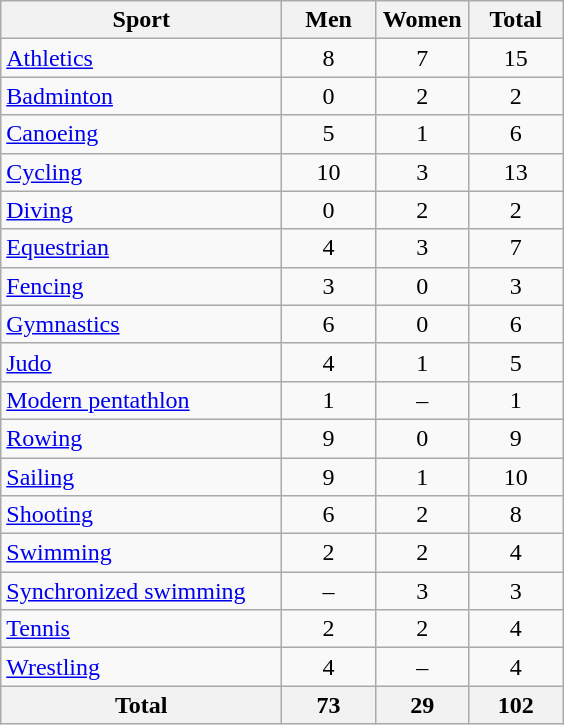<table class="wikitable sortable" style="text-align:center;">
<tr>
<th width=180>Sport</th>
<th width=55>Men</th>
<th width=55>Women</th>
<th width=55>Total</th>
</tr>
<tr>
<td align=left><a href='#'>Athletics</a></td>
<td>8</td>
<td>7</td>
<td>15</td>
</tr>
<tr>
<td align=left><a href='#'>Badminton</a></td>
<td>0</td>
<td>2</td>
<td>2</td>
</tr>
<tr>
<td align=left><a href='#'>Canoeing</a></td>
<td>5</td>
<td>1</td>
<td>6</td>
</tr>
<tr>
<td align=left><a href='#'>Cycling</a></td>
<td>10</td>
<td>3</td>
<td>13</td>
</tr>
<tr>
<td align=left><a href='#'>Diving</a></td>
<td>0</td>
<td>2</td>
<td>2</td>
</tr>
<tr>
<td align=left><a href='#'>Equestrian</a></td>
<td>4</td>
<td>3</td>
<td>7</td>
</tr>
<tr>
<td align=left><a href='#'>Fencing</a></td>
<td>3</td>
<td>0</td>
<td>3</td>
</tr>
<tr>
<td align=left><a href='#'>Gymnastics</a></td>
<td>6</td>
<td>0</td>
<td>6</td>
</tr>
<tr>
<td align=left><a href='#'>Judo</a></td>
<td>4</td>
<td>1</td>
<td>5</td>
</tr>
<tr>
<td align=left><a href='#'>Modern pentathlon</a></td>
<td>1</td>
<td>–</td>
<td>1</td>
</tr>
<tr>
<td align=left><a href='#'>Rowing</a></td>
<td>9</td>
<td>0</td>
<td>9</td>
</tr>
<tr>
<td align=left><a href='#'>Sailing</a></td>
<td>9</td>
<td>1</td>
<td>10</td>
</tr>
<tr>
<td align=left><a href='#'>Shooting</a></td>
<td>6</td>
<td>2</td>
<td>8</td>
</tr>
<tr>
<td align=left><a href='#'>Swimming</a></td>
<td>2</td>
<td>2</td>
<td>4</td>
</tr>
<tr>
<td align=left><a href='#'>Synchronized swimming</a></td>
<td>–</td>
<td>3</td>
<td>3</td>
</tr>
<tr>
<td align=left><a href='#'>Tennis</a></td>
<td>2</td>
<td>2</td>
<td>4</td>
</tr>
<tr>
<td align=left><a href='#'>Wrestling</a></td>
<td>4</td>
<td>–</td>
<td>4</td>
</tr>
<tr>
<th>Total</th>
<th>73</th>
<th>29</th>
<th>102</th>
</tr>
</table>
